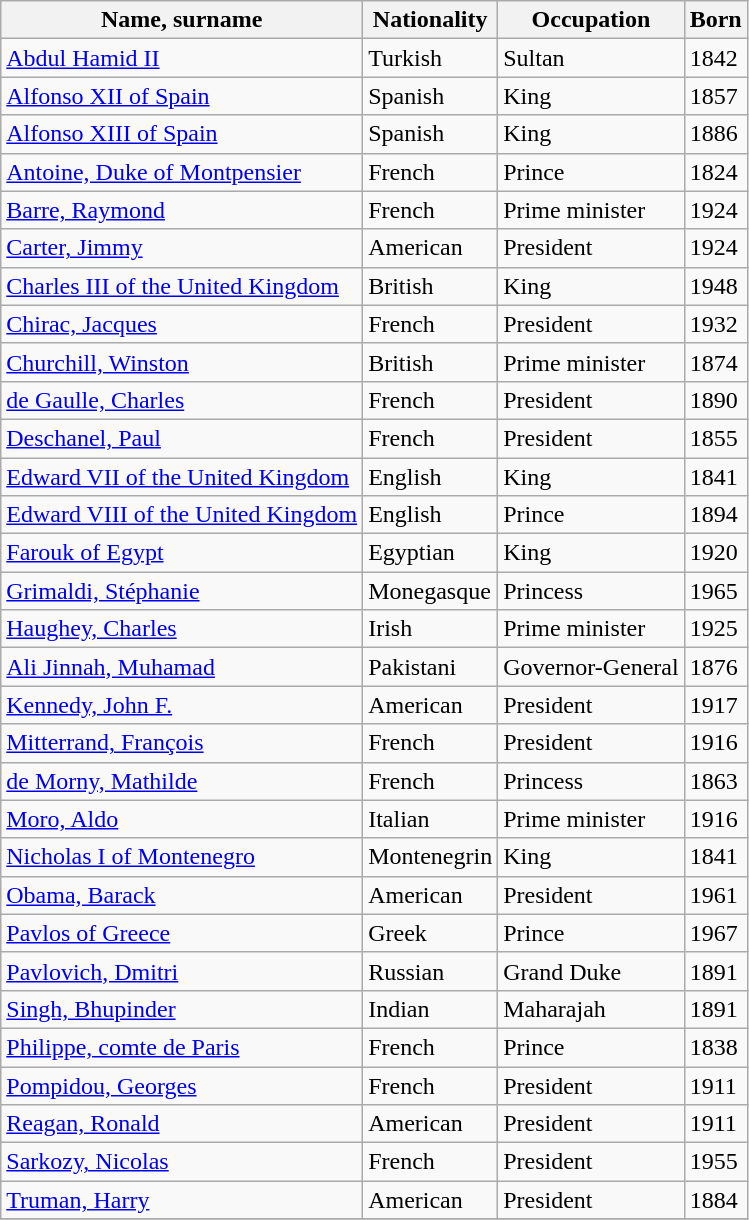<table class="wikitable sortable">
<tr>
<th>Name, surname</th>
<th>Nationality</th>
<th>Occupation</th>
<th>Born</th>
</tr>
<tr>
<td><a href='#'>Abdul Hamid II</a></td>
<td>Turkish</td>
<td>Sultan</td>
<td>1842</td>
</tr>
<tr>
<td><a href='#'>Alfonso XII of Spain</a></td>
<td>Spanish</td>
<td>King</td>
<td>1857</td>
</tr>
<tr>
<td><a href='#'>Alfonso XIII of Spain</a></td>
<td>Spanish</td>
<td>King</td>
<td>1886</td>
</tr>
<tr>
<td><a href='#'>Antoine, Duke of Montpensier</a></td>
<td>French</td>
<td>Prince</td>
<td>1824</td>
</tr>
<tr>
<td><a href='#'>Barre, Raymond</a></td>
<td>French</td>
<td>Prime minister</td>
<td>1924</td>
</tr>
<tr>
<td><a href='#'>Carter, Jimmy</a></td>
<td>American</td>
<td>President</td>
<td>1924</td>
</tr>
<tr>
<td><a href='#'>Charles III of the United Kingdom</a></td>
<td>British</td>
<td>King</td>
<td>1948</td>
</tr>
<tr>
<td><a href='#'>Chirac, Jacques</a></td>
<td>French</td>
<td>President</td>
<td>1932</td>
</tr>
<tr>
<td><a href='#'>Churchill, Winston</a></td>
<td>British</td>
<td>Prime minister</td>
<td>1874</td>
</tr>
<tr>
<td><a href='#'>de Gaulle, Charles</a></td>
<td>French</td>
<td>President</td>
<td>1890</td>
</tr>
<tr>
<td><a href='#'>Deschanel, Paul</a></td>
<td>French</td>
<td>President</td>
<td>1855</td>
</tr>
<tr>
<td><a href='#'>Edward VII of the United Kingdom</a></td>
<td>English</td>
<td>King</td>
<td>1841</td>
</tr>
<tr>
<td><a href='#'>Edward VIII of the United Kingdom</a></td>
<td>English</td>
<td>Prince</td>
<td>1894</td>
</tr>
<tr>
<td><a href='#'>Farouk of Egypt</a></td>
<td>Egyptian</td>
<td>King</td>
<td>1920</td>
</tr>
<tr>
<td><a href='#'>Grimaldi, Stéphanie</a></td>
<td>Monegasque</td>
<td>Princess</td>
<td>1965</td>
</tr>
<tr>
<td><a href='#'>Haughey, Charles</a></td>
<td>Irish</td>
<td>Prime minister</td>
<td>1925</td>
</tr>
<tr>
<td><a href='#'>Ali Jinnah, Muhamad</a></td>
<td>Pakistani</td>
<td>Governor-General</td>
<td>1876</td>
</tr>
<tr>
<td><a href='#'>Kennedy, John F.</a></td>
<td>American</td>
<td>President</td>
<td>1917</td>
</tr>
<tr>
<td><a href='#'>Mitterrand, François</a></td>
<td>French</td>
<td>President</td>
<td>1916</td>
</tr>
<tr>
<td><a href='#'>de Morny, Mathilde</a></td>
<td>French</td>
<td>Princess</td>
<td>1863</td>
</tr>
<tr>
<td><a href='#'>Moro, Aldo</a></td>
<td>Italian</td>
<td>Prime minister</td>
<td>1916</td>
</tr>
<tr>
<td><a href='#'>Nicholas I of Montenegro</a></td>
<td>Montenegrin</td>
<td>King</td>
<td>1841</td>
</tr>
<tr>
<td><a href='#'>Obama, Barack</a></td>
<td>American</td>
<td>President</td>
<td>1961</td>
</tr>
<tr>
<td><a href='#'>Pavlos of Greece</a></td>
<td>Greek</td>
<td>Prince</td>
<td>1967</td>
</tr>
<tr>
<td><a href='#'>Pavlovich, Dmitri</a></td>
<td>Russian</td>
<td>Grand Duke</td>
<td>1891</td>
</tr>
<tr>
<td><a href='#'>Singh, Bhupinder</a></td>
<td>Indian</td>
<td>Maharajah</td>
<td>1891</td>
</tr>
<tr>
<td><a href='#'>Philippe, comte de Paris</a></td>
<td>French</td>
<td>Prince</td>
<td>1838</td>
</tr>
<tr>
<td><a href='#'>Pompidou, Georges</a></td>
<td>French</td>
<td>President</td>
<td>1911</td>
</tr>
<tr>
<td><a href='#'>Reagan, Ronald</a></td>
<td>American</td>
<td>President</td>
<td>1911</td>
</tr>
<tr>
<td><a href='#'>Sarkozy, Nicolas</a></td>
<td>French</td>
<td>President</td>
<td>1955</td>
</tr>
<tr>
<td><a href='#'>Truman, Harry</a></td>
<td>American</td>
<td>President</td>
<td>1884</td>
</tr>
<tr>
</tr>
</table>
